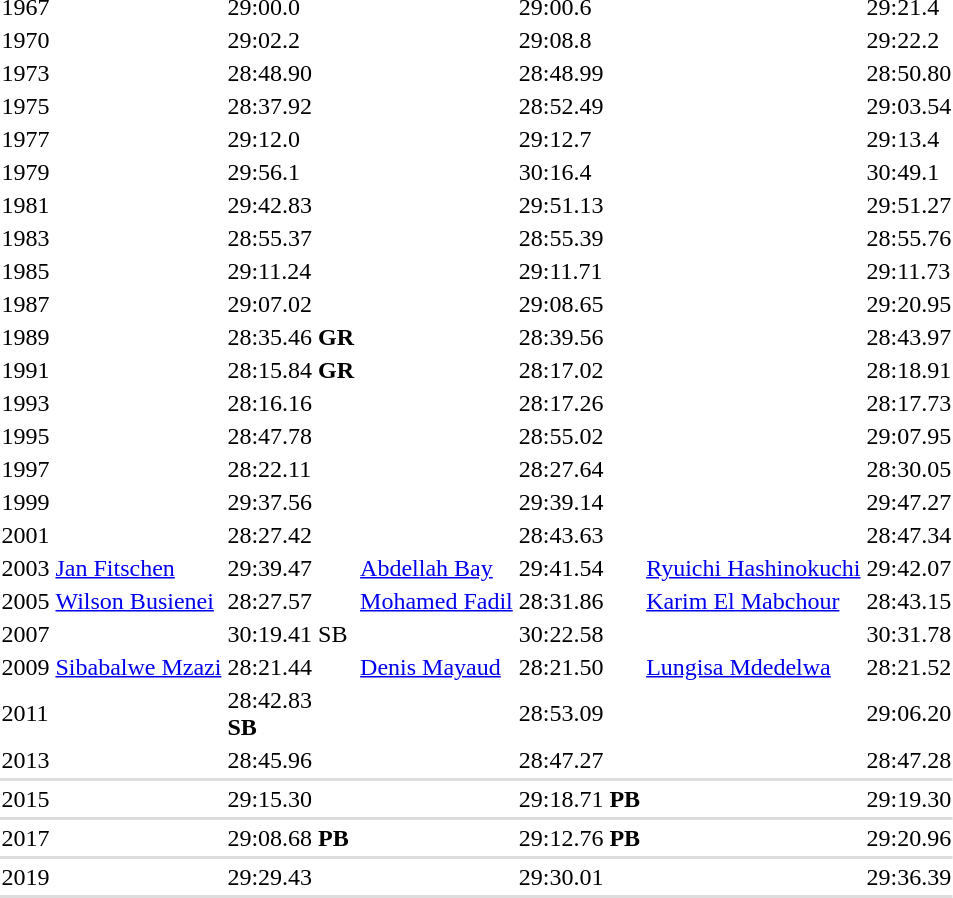<table>
<tr>
<td>1967</td>
<td></td>
<td>29:00.0</td>
<td></td>
<td>29:00.6</td>
<td></td>
<td>29:21.4</td>
</tr>
<tr>
<td>1970</td>
<td></td>
<td>29:02.2</td>
<td></td>
<td>29:08.8</td>
<td></td>
<td>29:22.2</td>
</tr>
<tr>
<td>1973</td>
<td></td>
<td>28:48.90</td>
<td></td>
<td>28:48.99</td>
<td></td>
<td>28:50.80</td>
</tr>
<tr>
<td>1975</td>
<td></td>
<td>28:37.92</td>
<td></td>
<td>28:52.49</td>
<td></td>
<td>29:03.54</td>
</tr>
<tr>
<td>1977</td>
<td></td>
<td>29:12.0</td>
<td></td>
<td>29:12.7</td>
<td></td>
<td>29:13.4</td>
</tr>
<tr>
<td>1979</td>
<td></td>
<td>29:56.1</td>
<td></td>
<td>30:16.4</td>
<td></td>
<td>30:49.1</td>
</tr>
<tr>
<td>1981</td>
<td></td>
<td>29:42.83</td>
<td></td>
<td>29:51.13</td>
<td></td>
<td>29:51.27</td>
</tr>
<tr>
<td>1983</td>
<td></td>
<td>28:55.37</td>
<td></td>
<td>28:55.39</td>
<td></td>
<td>28:55.76</td>
</tr>
<tr>
<td>1985</td>
<td></td>
<td>29:11.24</td>
<td></td>
<td>29:11.71</td>
<td></td>
<td>29:11.73</td>
</tr>
<tr>
<td>1987</td>
<td></td>
<td>29:07.02</td>
<td></td>
<td>29:08.65</td>
<td></td>
<td>29:20.95</td>
</tr>
<tr>
<td>1989</td>
<td></td>
<td>28:35.46 <strong>GR</strong></td>
<td></td>
<td>28:39.56</td>
<td></td>
<td>28:43.97</td>
</tr>
<tr>
<td>1991</td>
<td></td>
<td>28:15.84 <strong>GR</strong></td>
<td></td>
<td>28:17.02</td>
<td></td>
<td>28:18.91</td>
</tr>
<tr>
<td>1993</td>
<td></td>
<td>28:16.16</td>
<td></td>
<td>28:17.26</td>
<td></td>
<td>28:17.73</td>
</tr>
<tr>
<td>1995</td>
<td></td>
<td>28:47.78</td>
<td></td>
<td>28:55.02</td>
<td></td>
<td>29:07.95</td>
</tr>
<tr>
<td>1997</td>
<td></td>
<td>28:22.11</td>
<td></td>
<td>28:27.64</td>
<td></td>
<td>28:30.05</td>
</tr>
<tr>
<td>1999</td>
<td></td>
<td>29:37.56</td>
<td></td>
<td>29:39.14</td>
<td></td>
<td>29:47.27</td>
</tr>
<tr>
<td>2001</td>
<td></td>
<td>28:27.42</td>
<td></td>
<td>28:43.63</td>
<td></td>
<td>28:47.34</td>
</tr>
<tr>
<td>2003</td>
<td><a href='#'>Jan Fitschen</a><br> </td>
<td>29:39.47</td>
<td><a href='#'>Abdellah Bay</a><br> </td>
<td>29:41.54</td>
<td><a href='#'>Ryuichi Hashinokuchi</a><br> </td>
<td>29:42.07</td>
</tr>
<tr>
<td>2005<br></td>
<td><a href='#'>Wilson Busienei</a><br> </td>
<td>28:27.57</td>
<td><a href='#'>Mohamed Fadil</a><br> </td>
<td>28:31.86</td>
<td><a href='#'>Karim El Mabchour</a><br> </td>
<td>28:43.15</td>
</tr>
<tr>
<td>2007<br></td>
<td></td>
<td>30:19.41 SB</td>
<td></td>
<td>30:22.58</td>
<td></td>
<td>30:31.78</td>
</tr>
<tr>
<td>2009<br></td>
<td><a href='#'>Sibabalwe Mzazi</a><br> </td>
<td>28:21.44</td>
<td><a href='#'>Denis Mayaud</a><br> </td>
<td>28:21.50</td>
<td><a href='#'>Lungisa Mdedelwa</a><br> </td>
<td>28:21.52</td>
</tr>
<tr>
<td>2011<br></td>
<td></td>
<td>28:42.83<br><strong>SB</strong></td>
<td></td>
<td>28:53.09</td>
<td></td>
<td>29:06.20</td>
</tr>
<tr>
<td>2013<br></td>
<td></td>
<td>28:45.96</td>
<td></td>
<td>28:47.27</td>
<td></td>
<td>28:47.28</td>
</tr>
<tr bgcolor=#DDDDDD>
<td colspan=7></td>
</tr>
<tr>
<td>2015<br></td>
<td></td>
<td>29:15.30</td>
<td></td>
<td>29:18.71 <strong>PB</strong></td>
<td></td>
<td>29:19.30</td>
</tr>
<tr bgcolor=#DDDDDD>
<td colspan=7></td>
</tr>
<tr>
<td>2017<br></td>
<td></td>
<td>29:08.68 <strong>PB</strong></td>
<td></td>
<td>29:12.76 <strong>PB</strong></td>
<td></td>
<td>29:20.96</td>
</tr>
<tr bgcolor=#DDDDDD>
<td colspan=7></td>
</tr>
<tr>
<td>2019<br></td>
<td></td>
<td>29:29.43</td>
<td></td>
<td>29:30.01</td>
<td></td>
<td>29:36.39</td>
</tr>
<tr>
<td bgcolor="#dddddd" colspan="7"></td>
</tr>
</table>
